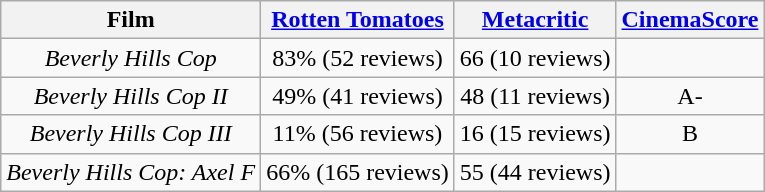<table class="wikitable sortable" style="text-align:center;">
<tr>
<th>Film</th>
<th><a href='#'>Rotten Tomatoes</a></th>
<th><a href='#'>Metacritic</a></th>
<th><a href='#'>CinemaScore</a></th>
</tr>
<tr>
<td><em>Beverly Hills Cop</em></td>
<td>83% (52 reviews)</td>
<td>66 (10 reviews)</td>
<td></td>
</tr>
<tr>
<td><em>Beverly Hills Cop II</em></td>
<td>49% (41 reviews)</td>
<td>48 (11 reviews)</td>
<td>A-</td>
</tr>
<tr>
<td><em>Beverly Hills Cop III</em></td>
<td>11% (56 reviews)</td>
<td>16 (15 reviews)</td>
<td>B</td>
</tr>
<tr>
<td><em>Beverly Hills Cop: Axel F</em></td>
<td>66% (165 reviews)</td>
<td>55 (44 reviews)</td>
<td></td>
</tr>
</table>
